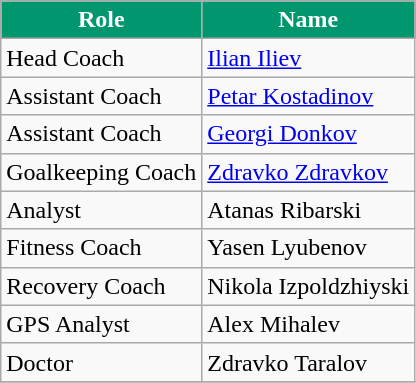<table class="wikitable">
<tr style="color:white;">
<th style="background:#00966E; color:white;">Role</th>
<th style="background:#00966E; color:white;">Name</th>
</tr>
<tr>
<td>Head Coach</td>
<td> <a href='#'>Ilian Iliev</a></td>
</tr>
<tr>
<td>Assistant Coach</td>
<td> <a href='#'>Petar Kostadinov</a></td>
</tr>
<tr>
<td>Assistant Coach</td>
<td> <a href='#'>Georgi Donkov</a></td>
</tr>
<tr>
<td>Goalkeeping Coach</td>
<td> <a href='#'>Zdravko Zdravkov</a></td>
</tr>
<tr>
<td>Analyst</td>
<td> Atanas Ribarski</td>
</tr>
<tr>
<td>Fitness Coach</td>
<td> Yasen Lyubenov</td>
</tr>
<tr>
<td>Recovery Coach</td>
<td> Nikola Izpoldzhiyski</td>
</tr>
<tr>
<td>GPS Analyst</td>
<td> Alex Mihalev</td>
</tr>
<tr>
<td>Doctor</td>
<td> Zdravko Taralov</td>
</tr>
<tr>
</tr>
</table>
